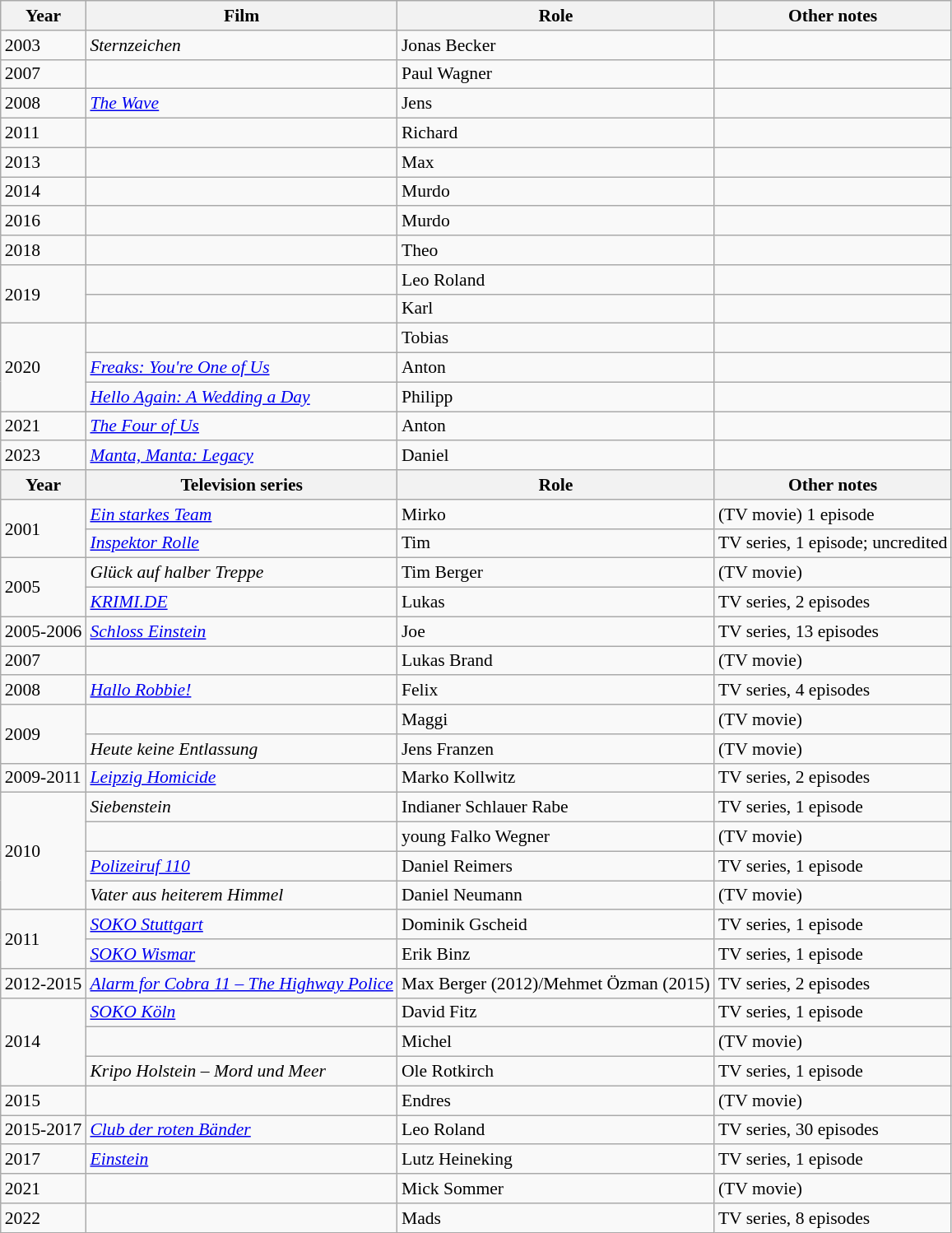<table class="wikitable" style="font-size: 90%;">
<tr>
<th>Year</th>
<th>Film</th>
<th>Role</th>
<th>Other notes</th>
</tr>
<tr>
<td>2003</td>
<td><em>Sternzeichen</em></td>
<td>Jonas Becker</td>
<td></td>
</tr>
<tr>
<td>2007</td>
<td><em></em></td>
<td>Paul Wagner</td>
<td></td>
</tr>
<tr>
<td>2008</td>
<td><em><a href='#'>The Wave</a></em></td>
<td>Jens</td>
<td></td>
</tr>
<tr>
<td>2011</td>
<td><em></em></td>
<td>Richard</td>
<td></td>
</tr>
<tr>
<td>2013</td>
<td><em></em></td>
<td>Max</td>
<td></td>
</tr>
<tr>
<td>2014</td>
<td><em></em></td>
<td>Murdo</td>
<td></td>
</tr>
<tr>
<td>2016</td>
<td><em></em></td>
<td>Murdo</td>
<td></td>
</tr>
<tr>
<td>2018</td>
<td><em></em></td>
<td>Theo</td>
<td></td>
</tr>
<tr>
<td rowspan=2>2019</td>
<td><em></em></td>
<td>Leo Roland</td>
<td></td>
</tr>
<tr>
<td><em></em></td>
<td>Karl</td>
<td></td>
</tr>
<tr>
<td rowspan=3>2020</td>
<td><em></em></td>
<td>Tobias</td>
<td></td>
</tr>
<tr>
<td><em><a href='#'>Freaks: You're One of Us</a></em></td>
<td>Anton</td>
<td></td>
</tr>
<tr>
<td><em><a href='#'>Hello Again: A Wedding a Day</a></em></td>
<td>Philipp</td>
</tr>
<tr>
<td>2021</td>
<td><em><a href='#'>The Four of Us</a></em></td>
<td>Anton</td>
<td></td>
</tr>
<tr>
<td>2023</td>
<td><em><a href='#'>Manta, Manta: Legacy</a></em></td>
<td>Daniel</td>
<td></td>
</tr>
<tr>
<th>Year</th>
<th>Television series</th>
<th>Role</th>
<th>Other notes</th>
</tr>
<tr>
<td rowspan=2>2001</td>
<td><em><a href='#'>Ein starkes Team</a></em></td>
<td>Mirko</td>
<td>(TV movie) 1 episode</td>
</tr>
<tr>
<td><em><a href='#'>Inspektor Rolle</a></em></td>
<td>Tim</td>
<td>TV series, 1 episode; uncredited</td>
</tr>
<tr>
<td rowspan=2>2005</td>
<td><em>Glück auf halber Treppe</em></td>
<td>Tim Berger</td>
<td>(TV movie)</td>
</tr>
<tr>
<td><em><a href='#'>KRIMI.DE</a></em></td>
<td>Lukas</td>
<td>TV series, 2 episodes</td>
</tr>
<tr>
<td>2005-2006</td>
<td><em><a href='#'>Schloss Einstein</a></em></td>
<td>Joe</td>
<td>TV series, 13 episodes</td>
</tr>
<tr>
<td>2007</td>
<td><em></em></td>
<td>Lukas Brand</td>
<td>(TV movie)</td>
</tr>
<tr>
<td>2008</td>
<td><em><a href='#'>Hallo Robbie!</a></em></td>
<td>Felix</td>
<td>TV series, 4 episodes</td>
</tr>
<tr>
<td rowspan=2>2009</td>
<td><em></em></td>
<td>Maggi</td>
<td>(TV movie)</td>
</tr>
<tr>
<td><em>Heute keine Entlassung</em></td>
<td>Jens Franzen</td>
<td>(TV movie)</td>
</tr>
<tr>
<td>2009-2011</td>
<td><em><a href='#'>Leipzig Homicide</a></em></td>
<td>Marko Kollwitz</td>
<td>TV series, 2 episodes</td>
</tr>
<tr>
<td rowspan=4>2010</td>
<td><em>Siebenstein</em></td>
<td>Indianer Schlauer Rabe</td>
<td>TV series, 1 episode</td>
</tr>
<tr>
<td><em></em></td>
<td>young Falko Wegner</td>
<td>(TV movie)</td>
</tr>
<tr>
<td><em><a href='#'>Polizeiruf 110</a></em></td>
<td>Daniel Reimers</td>
<td>TV series, 1 episode</td>
</tr>
<tr>
<td><em>Vater aus heiterem Himmel</em></td>
<td>Daniel Neumann</td>
<td>(TV movie)</td>
</tr>
<tr>
<td rowspan=2>2011</td>
<td><em><a href='#'>SOKO Stuttgart</a></em></td>
<td>Dominik Gscheid</td>
<td>TV series, 1 episode</td>
</tr>
<tr>
<td><em><a href='#'>SOKO Wismar</a></em></td>
<td>Erik Binz</td>
<td>TV series, 1 episode</td>
</tr>
<tr>
<td>2012-2015</td>
<td><em><a href='#'>Alarm for Cobra 11 – The Highway Police</a></em></td>
<td>Max Berger (2012)/Mehmet Özman (2015)</td>
<td>TV series, 2 episodes</td>
</tr>
<tr>
<td rowspan=3>2014</td>
<td><em><a href='#'>SOKO Köln</a></em></td>
<td>David Fitz</td>
<td>TV series, 1 episode</td>
</tr>
<tr>
<td><em></em></td>
<td>Michel</td>
<td>(TV movie)</td>
</tr>
<tr>
<td><em>Kripo Holstein – Mord und Meer</em></td>
<td>Ole Rotkirch</td>
<td>TV series, 1 episode</td>
</tr>
<tr>
<td>2015</td>
<td><em></em></td>
<td>Endres</td>
<td>(TV movie)</td>
</tr>
<tr>
<td>2015-2017</td>
<td><em><a href='#'>Club der roten Bänder</a></em></td>
<td>Leo Roland</td>
<td>TV series, 30 episodes</td>
</tr>
<tr>
<td>2017</td>
<td><em><a href='#'>Einstein</a></em></td>
<td>Lutz Heineking</td>
<td>TV series, 1 episode</td>
</tr>
<tr>
<td>2021</td>
<td><em></em></td>
<td>Mick Sommer</td>
<td>(TV movie)</td>
</tr>
<tr>
<td>2022</td>
<td><em></em></td>
<td>Mads</td>
<td>TV series, 8 episodes</td>
</tr>
</table>
